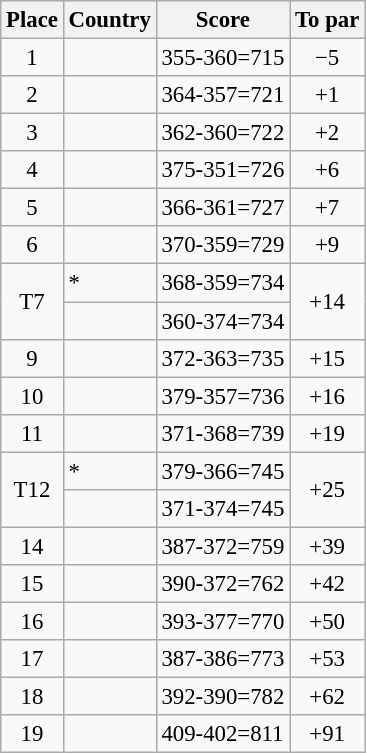<table class="wikitable" style="font-size:95%;">
<tr>
<th>Place</th>
<th>Country</th>
<th>Score</th>
<th>To par</th>
</tr>
<tr>
<td align=center>1</td>
<td></td>
<td>355-360=715</td>
<td align=center>−5</td>
</tr>
<tr>
<td align=center>2</td>
<td></td>
<td>364-357=721</td>
<td align=center>+1</td>
</tr>
<tr>
<td align=center>3</td>
<td></td>
<td>362-360=722</td>
<td align=center>+2</td>
</tr>
<tr>
<td align="center">4</td>
<td></td>
<td>375-351=726</td>
<td align="center">+6</td>
</tr>
<tr>
<td align="center">5</td>
<td></td>
<td>366-361=727</td>
<td align="center">+7</td>
</tr>
<tr>
<td align="center">6</td>
<td></td>
<td>370-359=729</td>
<td align="center">+9</td>
</tr>
<tr>
<td rowspan="2" align="center">T7</td>
<td> *</td>
<td>368-359=734</td>
<td rowspan="2" align="center">+14</td>
</tr>
<tr>
<td></td>
<td>360-374=734</td>
</tr>
<tr>
<td align="center">9</td>
<td></td>
<td>372-363=735</td>
<td align="center">+15</td>
</tr>
<tr>
<td align=center>10</td>
<td></td>
<td>379-357=736</td>
<td align=center>+16</td>
</tr>
<tr>
<td align="center">11</td>
<td></td>
<td>371-368=739</td>
<td align="center">+19</td>
</tr>
<tr>
<td rowspan="2" align="center">T12</td>
<td> *</td>
<td>379-366=745</td>
<td rowspan="2" align="center">+25</td>
</tr>
<tr>
<td></td>
<td>371-374=745</td>
</tr>
<tr>
<td align=center>14</td>
<td></td>
<td>387-372=759</td>
<td align=center>+39</td>
</tr>
<tr>
<td align="center">15</td>
<td></td>
<td>390-372=762</td>
<td align="center">+42</td>
</tr>
<tr>
<td align="center">16</td>
<td></td>
<td>393-377=770</td>
<td align="center">+50</td>
</tr>
<tr>
<td align=center>17</td>
<td></td>
<td>387-386=773</td>
<td align=center>+53</td>
</tr>
<tr>
<td align="center">18</td>
<td></td>
<td>392-390=782</td>
<td align="center">+62</td>
</tr>
<tr>
<td align="center">19</td>
<td></td>
<td>409-402=811</td>
<td align="center">+91</td>
</tr>
</table>
